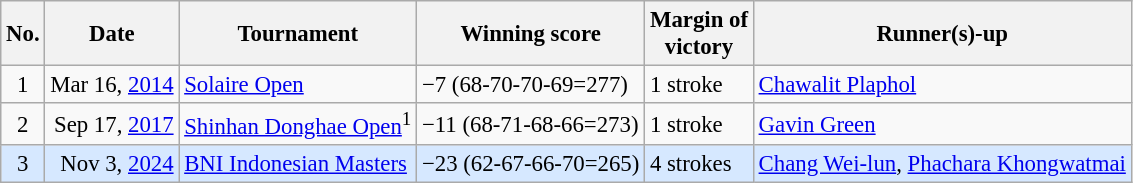<table class="wikitable" style="font-size:95%;">
<tr>
<th>No.</th>
<th>Date</th>
<th>Tournament</th>
<th>Winning score</th>
<th>Margin of<br>victory</th>
<th>Runner(s)-up</th>
</tr>
<tr>
<td align=center>1</td>
<td align=right>Mar 16, <a href='#'>2014</a></td>
<td><a href='#'>Solaire Open</a></td>
<td>−7 (68-70-70-69=277)</td>
<td>1 stroke</td>
<td> <a href='#'>Chawalit Plaphol</a></td>
</tr>
<tr>
<td align=center>2</td>
<td align=right>Sep 17, <a href='#'>2017</a></td>
<td><a href='#'>Shinhan Donghae Open</a><sup>1</sup></td>
<td>−11 (68-71-68-66=273)</td>
<td>1 stroke</td>
<td> <a href='#'>Gavin Green</a></td>
</tr>
<tr style="background:#D6E8FF;">
<td align=center>3</td>
<td align=right>Nov 3, <a href='#'>2024</a></td>
<td><a href='#'>BNI Indonesian Masters</a></td>
<td>−23 (62-67-66-70=265)</td>
<td>4 strokes</td>
<td> <a href='#'>Chang Wei-lun</a>,  <a href='#'>Phachara Khongwatmai</a></td>
</tr>
</table>
